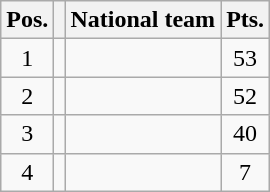<table class=wikitable>
<tr>
<th>Pos.</th>
<th></th>
<th>National team</th>
<th>Pts.</th>
</tr>
<tr align=center >
<td>1</td>
<td></td>
<td align=left></td>
<td>53</td>
</tr>
<tr align=center >
<td>2</td>
<td></td>
<td align=left></td>
<td>52</td>
</tr>
<tr align=center>
<td>3</td>
<td></td>
<td align=left></td>
<td>40</td>
</tr>
<tr align=center>
<td>4</td>
<td></td>
<td align=left></td>
<td>7</td>
</tr>
</table>
